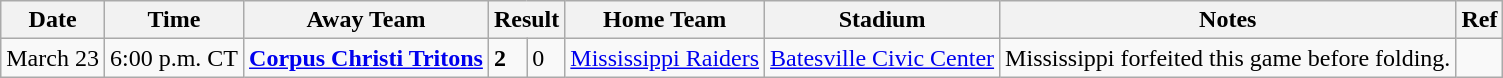<table class="wikitable">
<tr>
<th>Date</th>
<th>Time</th>
<th>Away Team</th>
<th colspan="2">Result</th>
<th>Home Team</th>
<th>Stadium</th>
<th>Notes</th>
<th>Ref</th>
</tr>
<tr>
<td>March 23</td>
<td>6:00 p.m. CT</td>
<td><strong><a href='#'>Corpus Christi Tritons</a></strong></td>
<td><strong>2</strong></td>
<td>0</td>
<td><a href='#'>Mississippi Raiders</a></td>
<td><a href='#'>Batesville Civic Center</a></td>
<td>Mississippi forfeited this game before folding.</td>
<td></td>
</tr>
</table>
